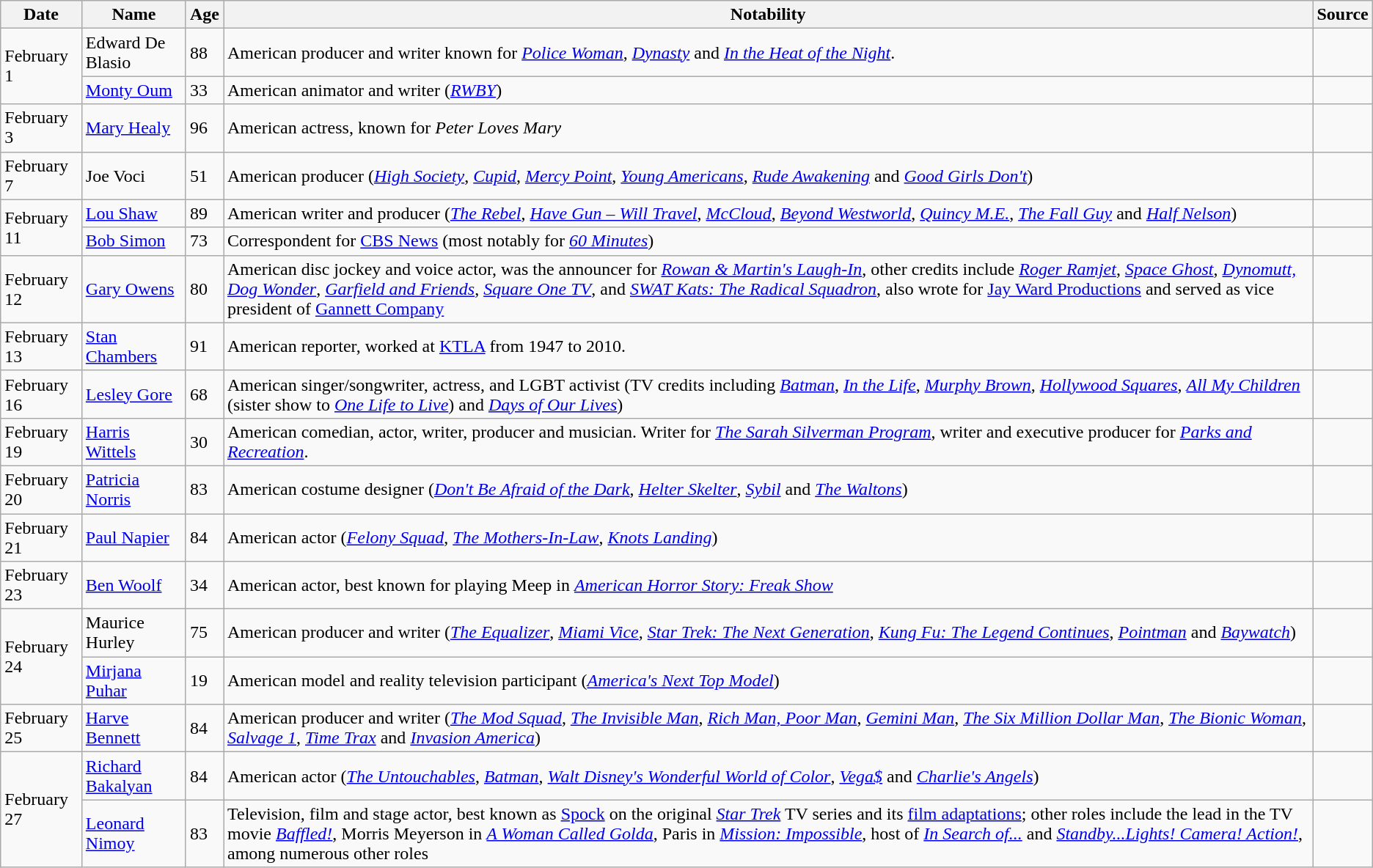<table class="wikitable sortable">
<tr ">
<th>Date</th>
<th>Name</th>
<th>Age</th>
<th class="unsortable">Notability</th>
<th class="unsortable">Source</th>
</tr>
<tr>
<td rowspan="2">February 1</td>
<td>Edward De Blasio</td>
<td>88</td>
<td>American producer and writer known for <em><a href='#'>Police Woman</a></em>, <em><a href='#'>Dynasty</a></em> and <em><a href='#'>In the Heat of the Night</a></em>.</td>
<td></td>
</tr>
<tr>
<td><a href='#'>Monty Oum</a></td>
<td>33</td>
<td>American animator and writer (<em><a href='#'>RWBY</a></em>)</td>
<td></td>
</tr>
<tr>
<td>February 3</td>
<td><a href='#'>Mary Healy</a></td>
<td>96</td>
<td>American actress, known for <em>Peter Loves Mary</em></td>
<td></td>
</tr>
<tr>
<td>February 7</td>
<td>Joe Voci</td>
<td>51</td>
<td>American producer (<em><a href='#'>High Society</a></em>, <em><a href='#'>Cupid</a></em>, <em><a href='#'>Mercy Point</a></em>, <em><a href='#'>Young Americans</a></em>, <em><a href='#'>Rude Awakening</a></em> and <em><a href='#'>Good Girls Don't</a></em>)</td>
<td></td>
</tr>
<tr>
<td rowspan="2">February 11</td>
<td><a href='#'>Lou Shaw</a></td>
<td>89</td>
<td>American writer and producer (<em><a href='#'>The Rebel</a></em>, <em><a href='#'>Have Gun – Will Travel</a></em>, <em><a href='#'>McCloud</a></em>, <em><a href='#'>Beyond Westworld</a></em>, <em><a href='#'>Quincy M.E.</a></em>, <em><a href='#'>The Fall Guy</a></em> and <em><a href='#'>Half Nelson</a></em>)</td>
<td></td>
</tr>
<tr>
<td><a href='#'>Bob Simon</a></td>
<td>73</td>
<td>Correspondent for <a href='#'>CBS News</a> (most notably for <em><a href='#'>60 Minutes</a></em>)</td>
<td></td>
</tr>
<tr>
<td>February 12</td>
<td><a href='#'>Gary Owens</a></td>
<td>80</td>
<td>American disc jockey and voice actor, was the announcer for <em><a href='#'>Rowan & Martin's Laugh-In</a></em>, other credits include <em><a href='#'>Roger Ramjet</a></em>, <em><a href='#'>Space Ghost</a></em>, <em><a href='#'>Dynomutt, Dog Wonder</a></em>, <em><a href='#'>Garfield and Friends</a></em>, <em><a href='#'>Square One TV</a></em>, and <em><a href='#'>SWAT Kats: The Radical Squadron</a></em>, also wrote for <a href='#'>Jay Ward Productions</a> and served as vice president of <a href='#'>Gannett Company</a></td>
<td></td>
</tr>
<tr>
<td>February 13</td>
<td><a href='#'>Stan Chambers</a></td>
<td>91</td>
<td>American reporter, worked at <a href='#'>KTLA</a> from 1947 to 2010.</td>
<td></td>
</tr>
<tr>
<td>February 16</td>
<td><a href='#'>Lesley Gore</a></td>
<td>68</td>
<td>American singer/songwriter, actress, and LGBT activist (TV credits including <em><a href='#'>Batman</a></em>, <em><a href='#'>In the Life</a></em>, <em><a href='#'>Murphy Brown</a></em>, <em><a href='#'>Hollywood Squares</a></em>, <em><a href='#'>All My Children</a></em> (sister show to <em><a href='#'>One Life to Live</a></em>) and <em><a href='#'>Days of Our Lives</a></em>)</td>
<td></td>
</tr>
<tr>
<td>February 19</td>
<td><a href='#'>Harris Wittels</a></td>
<td>30</td>
<td>American comedian, actor, writer, producer and musician. Writer for <em><a href='#'>The Sarah Silverman Program</a></em>, writer and executive producer for <em><a href='#'>Parks and Recreation</a></em>.</td>
<td></td>
</tr>
<tr>
<td>February 20</td>
<td><a href='#'>Patricia Norris</a></td>
<td>83</td>
<td>American costume designer (<em><a href='#'>Don't Be Afraid of the Dark</a></em>, <em><a href='#'>Helter Skelter</a></em>, <em><a href='#'>Sybil</a></em> and <em><a href='#'>The Waltons</a></em>)</td>
<td></td>
</tr>
<tr>
<td>February 21</td>
<td><a href='#'>Paul Napier</a></td>
<td>84</td>
<td>American actor (<em><a href='#'>Felony Squad</a></em>, <em><a href='#'>The Mothers-In-Law</a></em>, <em><a href='#'>Knots Landing</a></em>)</td>
<td></td>
</tr>
<tr>
<td>February 23</td>
<td><a href='#'>Ben Woolf</a></td>
<td>34</td>
<td>American actor, best known for playing Meep in <em><a href='#'>American Horror Story: Freak Show</a></em></td>
<td></td>
</tr>
<tr>
<td rowspan="2">February 24</td>
<td>Maurice Hurley</td>
<td>75</td>
<td>American producer and writer (<em><a href='#'>The Equalizer</a></em>, <em><a href='#'>Miami Vice</a></em>, <em><a href='#'>Star Trek: The Next Generation</a></em>, <em><a href='#'>Kung Fu: The Legend Continues</a></em>, <em><a href='#'>Pointman</a></em> and <em><a href='#'>Baywatch</a></em>)</td>
<td></td>
</tr>
<tr>
<td><a href='#'>Mirjana Puhar</a></td>
<td>19</td>
<td>American model and reality television participant (<em><a href='#'>America's Next Top Model</a></em>)</td>
<td></td>
</tr>
<tr>
<td>February 25</td>
<td><a href='#'>Harve Bennett</a></td>
<td>84</td>
<td>American producer and writer (<em><a href='#'>The Mod Squad</a></em>, <em><a href='#'>The Invisible Man</a></em>, <em><a href='#'>Rich Man, Poor Man</a></em>, <em><a href='#'>Gemini Man</a></em>, <em><a href='#'>The Six Million Dollar Man</a></em>, <em><a href='#'>The Bionic Woman</a></em>, <em><a href='#'>Salvage 1</a></em>, <em><a href='#'>Time Trax</a></em> and <em><a href='#'>Invasion America</a></em>)</td>
<td></td>
</tr>
<tr>
<td rowspan="2">February 27</td>
<td><a href='#'>Richard Bakalyan</a></td>
<td>84</td>
<td>American actor (<em><a href='#'>The Untouchables</a></em>, <em><a href='#'>Batman</a></em>, <em><a href='#'>Walt Disney's Wonderful World of Color</a></em>, <em><a href='#'>Vega$</a></em> and <em><a href='#'>Charlie's Angels</a></em>)</td>
<td></td>
</tr>
<tr>
<td><a href='#'>Leonard Nimoy</a></td>
<td>83</td>
<td>Television, film and stage actor, best known as <a href='#'>Spock</a> on the original <em><a href='#'>Star Trek</a></em> TV series and its <a href='#'>film adaptations</a>; other roles include the lead in the TV movie <em><a href='#'>Baffled!</a></em>, Morris Meyerson in <em><a href='#'>A Woman Called Golda</a></em>, Paris in <em><a href='#'>Mission: Impossible</a></em>, host of <em><a href='#'>In Search of...</a></em> and <em><a href='#'>Standby...Lights! Camera! Action!</a></em>, among numerous other roles</td>
<td></td>
</tr>
</table>
